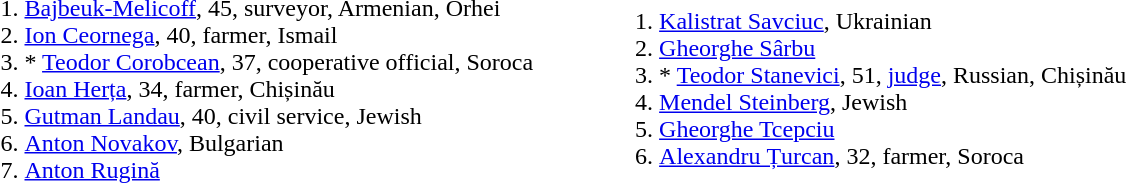<table valign="top">
<tr>
<td><ul><ol><br><li><a href='#'>Bajbeuk-Melicoff</a>, 45, surveyor, Armenian, Orhei</li>
<li><a href='#'>Ion Ceornega</a>, 40, farmer, Ismail</li>
<li>* <a href='#'>Teodor Corobcean</a>, 37, cooperative official, Soroca</li>
<li><a href='#'>Ioan Herța</a>, 34, farmer, Chișinău</li>
<li><a href='#'>Gutman Landau</a>, 40, civil service, Jewish</li>
<li><a href='#'>Anton Novakov</a>, Bulgarian</li>
<li><a href='#'>Anton Rugină</a></li>
</ol></ul></td>
<td><ul><ol><br><li><a href='#'>Kalistrat Savciuc</a>, Ukrainian</li>
<li><a href='#'>Gheorghe Sârbu</a></li>
<li>* <a href='#'>Teodor Stanevici</a>, 51, <a href='#'>judge</a>, Russian, Chișinău</li>
<li><a href='#'>Mendel Steinberg</a>, Jewish</li>
<li><a href='#'>Gheorghe Tcepciu</a></li>
<li><a href='#'>Alexandru Țurcan</a>, 32, farmer, Soroca</li>
</ol></ul></td>
</tr>
</table>
